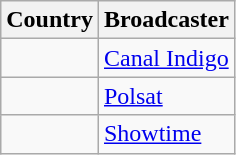<table class="wikitable">
<tr>
<th align=center>Country</th>
<th align=center>Broadcaster</th>
</tr>
<tr>
<td></td>
<td><a href='#'>Canal Indigo</a></td>
</tr>
<tr>
<td></td>
<td><a href='#'>Polsat</a></td>
</tr>
<tr>
<td></td>
<td><a href='#'>Showtime</a></td>
</tr>
</table>
